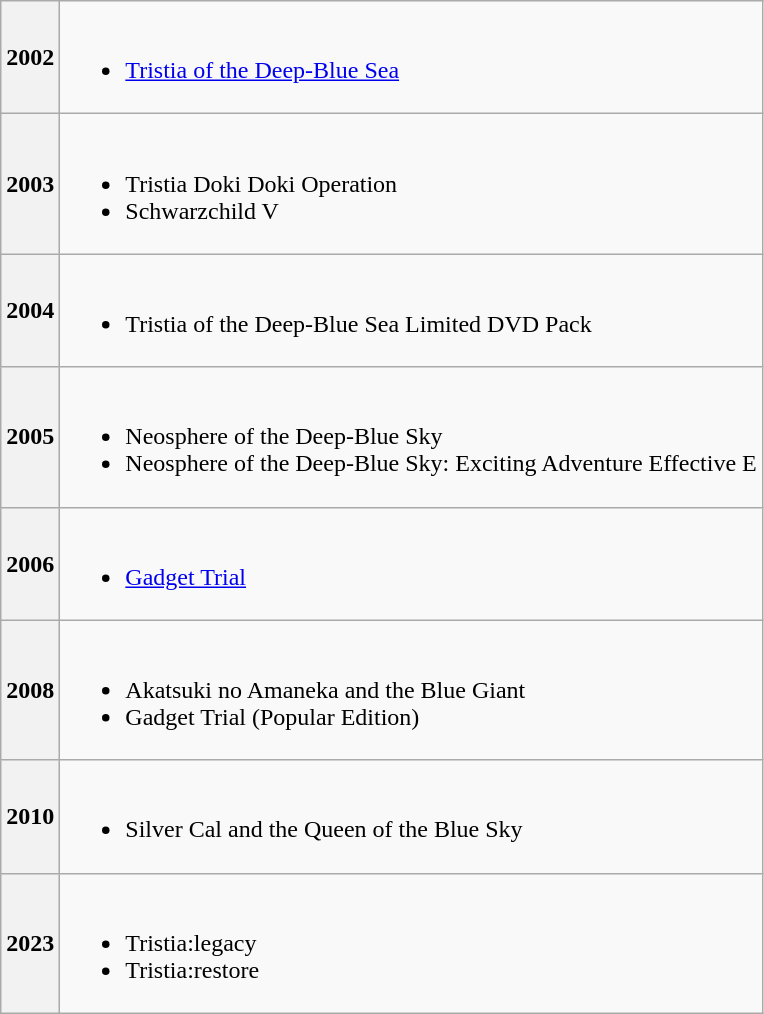<table class="wikitable">
<tr>
<th>2002</th>
<td><br><ul><li><a href='#'>Tristia of the Deep-Blue Sea</a></li></ul></td>
</tr>
<tr>
<th>2003</th>
<td><br><ul><li>Tristia Doki Doki Operation</li><li>Schwarzchild V</li></ul></td>
</tr>
<tr>
<th>2004</th>
<td><br><ul><li>Tristia of the Deep-Blue Sea Limited DVD Pack</li></ul></td>
</tr>
<tr>
<th>2005</th>
<td><br><ul><li>Neosphere of the Deep-Blue Sky</li><li>Neosphere of the Deep-Blue Sky: Exciting Adventure Effective E</li></ul></td>
</tr>
<tr>
<th>2006</th>
<td><br><ul><li><a href='#'>Gadget Trial</a></li></ul></td>
</tr>
<tr>
<th>2008</th>
<td><br><ul><li>Akatsuki no Amaneka and the Blue Giant</li><li>Gadget Trial (Popular Edition)</li></ul></td>
</tr>
<tr>
<th>2010</th>
<td><br><ul><li>Silver Cal and the Queen of the Blue Sky</li></ul></td>
</tr>
<tr>
<th>2023</th>
<td><br><ul><li>Tristia:legacy</li><li>Tristia:restore</li></ul></td>
</tr>
</table>
